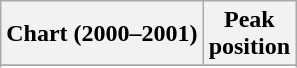<table class="wikitable sortable">
<tr>
<th align="left">Chart (2000–2001)</th>
<th align="center">Peak<br>position</th>
</tr>
<tr>
</tr>
<tr>
</tr>
<tr>
</tr>
</table>
